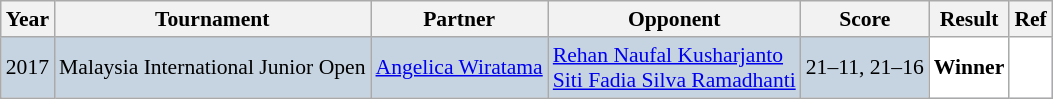<table class="sortable wikitable" style="font-size: 90%;">
<tr>
<th>Year</th>
<th>Tournament</th>
<th>Partner</th>
<th>Opponent</th>
<th>Score</th>
<th>Result</th>
<th>Ref</th>
</tr>
<tr style="background:#C6D4E1">
<td align="center">2017</td>
<td align="left">Malaysia International Junior Open</td>
<td align="left"> <a href='#'>Angelica Wiratama</a></td>
<td align="left"> <a href='#'>Rehan Naufal Kusharjanto</a><br> <a href='#'>Siti Fadia Silva Ramadhanti</a></td>
<td align="left">21–11, 21–16</td>
<td style="text-align:left; background:white"> <strong>Winner</strong></td>
<td style="text-align:center; background:white"></td>
</tr>
</table>
